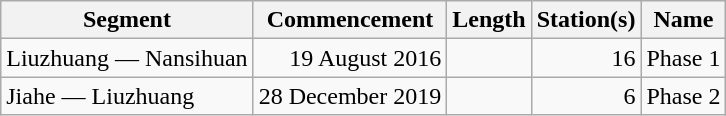<table class="wikitable" style="border-collapse: collapse; text-align: right;">
<tr>
<th>Segment</th>
<th>Commencement</th>
<th>Length</th>
<th>Station(s)</th>
<th>Name</th>
</tr>
<tr>
<td style="text-align: left;">Liuzhuang — Nansihuan</td>
<td>19 August 2016</td>
<td></td>
<td>16</td>
<td style="text-align: left;">Phase 1</td>
</tr>
<tr>
<td style="text-align: left;">Jiahe — Liuzhuang</td>
<td>28 December 2019</td>
<td></td>
<td>6</td>
<td style="text-align: left;">Phase 2</td>
</tr>
</table>
